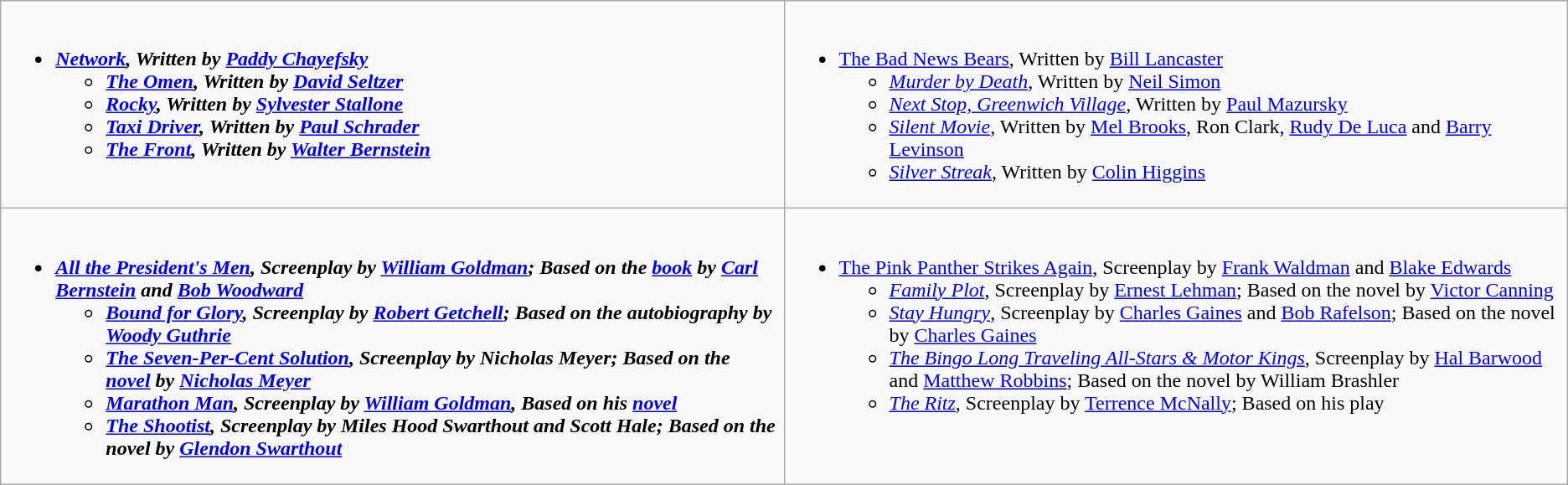<table class="wikitable">
<tr>
<td valign="top" width="50%"><br><ul><li><strong><em><a href='#'>Network</a><em>, Written by <a href='#'>Paddy Chayefsky</a><strong><ul><li></em><a href='#'>The Omen</a><em>, Written by <a href='#'>David Seltzer</a></li><li></em><a href='#'>Rocky</a><em>, Written by <a href='#'>Sylvester Stallone</a></li><li></em><a href='#'>Taxi Driver</a><em>, Written by <a href='#'>Paul Schrader</a></li><li></em><a href='#'>The Front</a><em>, Written by <a href='#'>Walter Bernstein</a></li></ul></li></ul></td>
<td valign="top"><br><ul><li></em></strong><a href='#'>The Bad News Bears</a></em>, Written by <a href='#'>Bill Lancaster</a></strong><ul><li><em><a href='#'>Murder by Death</a></em>, Written by <a href='#'>Neil Simon</a></li><li><em><a href='#'>Next Stop, Greenwich Village</a></em>, Written by <a href='#'>Paul Mazursky</a></li><li><em><a href='#'>Silent Movie</a></em>, Written by <a href='#'>Mel Brooks</a>, Ron Clark, <a href='#'>Rudy De Luca</a> and <a href='#'>Barry Levinson</a></li><li><em><a href='#'>Silver Streak</a></em>, Written by <a href='#'>Colin Higgins</a></li></ul></li></ul></td>
</tr>
<tr>
<td valign="top"><br><ul><li><strong><em><a href='#'>All the President's Men</a><em>, Screenplay by <a href='#'>William Goldman</a>; Based on the <a href='#'>book</a> by <a href='#'>Carl Bernstein</a> and <a href='#'>Bob Woodward</a><strong><ul><li></em><a href='#'>Bound for Glory</a><em>, Screenplay by <a href='#'>Robert Getchell</a>; Based on the autobiography by <a href='#'>Woody Guthrie</a></li><li></em><a href='#'>The Seven-Per-Cent Solution</a><em>, Screenplay by Nicholas Meyer; Based on the <a href='#'>novel</a> by <a href='#'>Nicholas Meyer</a></li><li></em><a href='#'>Marathon Man</a><em>, Screenplay by <a href='#'>William Goldman</a>, Based on his <a href='#'>novel</a></li><li></em><a href='#'>The Shootist</a><em>, Screenplay by Miles Hood Swarthout and Scott Hale; Based on the novel by <a href='#'>Glendon Swarthout</a></li></ul></li></ul></td>
<td valign="top"><br><ul><li></em></strong><a href='#'>The Pink Panther Strikes Again</a></em>, Screenplay by <a href='#'>Frank Waldman</a> and <a href='#'>Blake Edwards</a></strong><ul><li><em><a href='#'>Family Plot</a></em>, Screenplay by <a href='#'>Ernest Lehman</a>; Based on the novel by <a href='#'>Victor Canning</a></li><li><em><a href='#'>Stay Hungry</a></em>, Screenplay by <a href='#'>Charles Gaines</a> and <a href='#'>Bob Rafelson</a>; Based on the novel by <a href='#'>Charles Gaines</a></li><li><em><a href='#'>The Bingo Long Traveling All-Stars & Motor Kings</a></em>, Screenplay by <a href='#'>Hal Barwood</a> and <a href='#'>Matthew Robbins</a>; Based on the novel by William Brashler</li><li><em><a href='#'>The Ritz</a></em>, Screenplay by <a href='#'>Terrence McNally</a>; Based on his play</li></ul></li></ul></td>
</tr>
</table>
